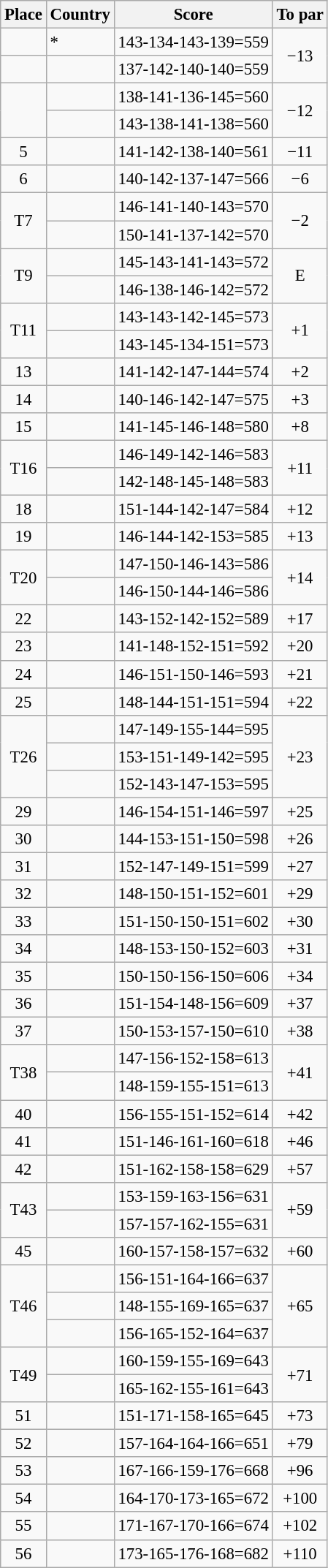<table class="wikitable" style="font-size:95%;">
<tr>
<th>Place</th>
<th>Country</th>
<th>Score</th>
<th>To par</th>
</tr>
<tr>
<td align=center></td>
<td> *</td>
<td>143-134-143-139=559</td>
<td align=center rowspan=2>−13</td>
</tr>
<tr>
<td align=center></td>
<td></td>
<td>137-142-140-140=559</td>
</tr>
<tr>
<td align=center rowspan=2></td>
<td></td>
<td>138-141-136-145=560</td>
<td align=center rowspan=2>−12</td>
</tr>
<tr>
<td></td>
<td>143-138-141-138=560</td>
</tr>
<tr>
<td align=center>5</td>
<td></td>
<td>141-142-138-140=561</td>
<td align=center>−11</td>
</tr>
<tr>
<td align=center>6</td>
<td></td>
<td>140-142-137-147=566</td>
<td align=center>−6</td>
</tr>
<tr>
<td rowspan=2 align=center>T7</td>
<td></td>
<td>146-141-140-143=570</td>
<td rowspan=2 align=center>−2</td>
</tr>
<tr>
<td></td>
<td>150-141-137-142=570</td>
</tr>
<tr>
<td rowspan=2 align=center>T9</td>
<td></td>
<td>145-143-141-143=572</td>
<td rowspan=2 align=center>E</td>
</tr>
<tr>
<td></td>
<td>146-138-146-142=572</td>
</tr>
<tr>
<td rowspan=2 align=center>T11</td>
<td></td>
<td>143-143-142-145=573</td>
<td rowspan=2 align=center>+1</td>
</tr>
<tr>
<td></td>
<td>143-145-134-151=573</td>
</tr>
<tr>
<td align=center>13</td>
<td></td>
<td>141-142-147-144=574</td>
<td align=center>+2</td>
</tr>
<tr>
<td align=center>14</td>
<td></td>
<td>140-146-142-147=575</td>
<td align=center>+3</td>
</tr>
<tr>
<td align=center>15</td>
<td></td>
<td>141-145-146-148=580</td>
<td align=center>+8</td>
</tr>
<tr>
<td rowspan=2 align=center>T16</td>
<td></td>
<td>146-149-142-146=583</td>
<td rowspan=2 align=center>+11</td>
</tr>
<tr>
<td></td>
<td>142-148-145-148=583</td>
</tr>
<tr>
<td align=center>18</td>
<td></td>
<td>151-144-142-147=584</td>
<td align=center>+12</td>
</tr>
<tr>
<td align=center>19</td>
<td></td>
<td>146-144-142-153=585</td>
<td align=center>+13</td>
</tr>
<tr>
<td rowspan=2 align=center>T20</td>
<td></td>
<td>147-150-146-143=586</td>
<td rowspan=2 align=center>+14</td>
</tr>
<tr>
<td></td>
<td>146-150-144-146=586</td>
</tr>
<tr>
<td align=center>22</td>
<td></td>
<td>143-152-142-152=589</td>
<td align=center>+17</td>
</tr>
<tr>
<td align=center>23</td>
<td></td>
<td>141-148-152-151=592</td>
<td align=center>+20</td>
</tr>
<tr>
<td align=center>24</td>
<td></td>
<td>146-151-150-146=593</td>
<td align=center>+21</td>
</tr>
<tr>
<td align=center>25</td>
<td></td>
<td>148-144-151-151=594</td>
<td align=center>+22</td>
</tr>
<tr>
<td rowspan=3 align=center>T26</td>
<td></td>
<td>147-149-155-144=595</td>
<td rowspan=3 align=center>+23</td>
</tr>
<tr>
<td></td>
<td>153-151-149-142=595</td>
</tr>
<tr>
<td></td>
<td>152-143-147-153=595</td>
</tr>
<tr>
<td align=center>29</td>
<td></td>
<td>146-154-151-146=597</td>
<td align=center>+25</td>
</tr>
<tr>
<td align=center>30</td>
<td></td>
<td>144-153-151-150=598</td>
<td align=center>+26</td>
</tr>
<tr>
<td align=center>31</td>
<td></td>
<td>152-147-149-151=599</td>
<td align=center>+27</td>
</tr>
<tr>
<td align=center>32</td>
<td></td>
<td>148-150-151-152=601</td>
<td align=center>+29</td>
</tr>
<tr>
<td align=center>33</td>
<td></td>
<td>151-150-150-151=602</td>
<td align=center>+30</td>
</tr>
<tr>
<td align=center>34</td>
<td></td>
<td>148-153-150-152=603</td>
<td align=center>+31</td>
</tr>
<tr>
<td align=center>35</td>
<td></td>
<td>150-150-156-150=606</td>
<td align=center>+34</td>
</tr>
<tr>
<td align=center>36</td>
<td></td>
<td>151-154-148-156=609</td>
<td align=center>+37</td>
</tr>
<tr>
<td align=center>37</td>
<td></td>
<td>150-153-157-150=610</td>
<td align=center>+38</td>
</tr>
<tr>
<td rowspan=2 align=center>T38</td>
<td></td>
<td>147-156-152-158=613</td>
<td rowspan=2 align=center>+41</td>
</tr>
<tr>
<td></td>
<td>148-159-155-151=613</td>
</tr>
<tr>
<td align=center>40</td>
<td></td>
<td>156-155-151-152=614</td>
<td align=center>+42</td>
</tr>
<tr>
<td align=center>41</td>
<td></td>
<td>151-146-161-160=618</td>
<td align=center>+46</td>
</tr>
<tr>
<td align=center>42</td>
<td></td>
<td>151-162-158-158=629</td>
<td align=center>+57</td>
</tr>
<tr>
<td rowspan=2 align=center>T43</td>
<td></td>
<td>153-159-163-156=631</td>
<td rowspan=2 align=center>+59</td>
</tr>
<tr>
<td></td>
<td>157-157-162-155=631</td>
</tr>
<tr>
<td align=center>45</td>
<td></td>
<td>160-157-158-157=632</td>
<td align=center>+60</td>
</tr>
<tr>
<td rowspan=3 align=center>T46</td>
<td></td>
<td>156-151-164-166=637</td>
<td rowspan=3 align=center>+65</td>
</tr>
<tr>
<td></td>
<td>148-155-169-165=637</td>
</tr>
<tr>
<td></td>
<td>156-165-152-164=637</td>
</tr>
<tr>
<td rowspan=2 align=center>T49</td>
<td></td>
<td>160-159-155-169=643</td>
<td rowspan=2 align=center>+71</td>
</tr>
<tr>
<td></td>
<td>165-162-155-161=643</td>
</tr>
<tr>
<td align=center>51</td>
<td></td>
<td>151-171-158-165=645</td>
<td align=center>+73</td>
</tr>
<tr>
<td align=center>52</td>
<td></td>
<td>157-164-164-166=651</td>
<td align=center>+79</td>
</tr>
<tr>
<td align=center>53</td>
<td></td>
<td>167-166-159-176=668</td>
<td align=center>+96</td>
</tr>
<tr>
<td align=center>54</td>
<td></td>
<td>164-170-173-165=672</td>
<td align=center>+100</td>
</tr>
<tr>
<td align=center>55</td>
<td></td>
<td>171-167-170-166=674</td>
<td align=center>+102</td>
</tr>
<tr>
<td align=center>56</td>
<td></td>
<td>173-165-176-168=682</td>
<td align=center>+110</td>
</tr>
</table>
